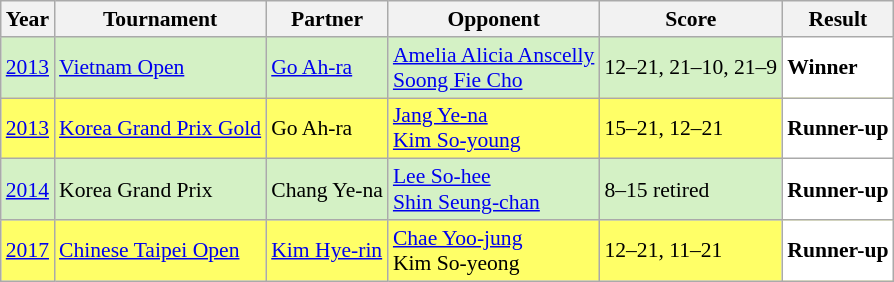<table class="sortable wikitable" style="font-size: 90%;">
<tr>
<th>Year</th>
<th>Tournament</th>
<th>Partner</th>
<th>Opponent</th>
<th>Score</th>
<th>Result</th>
</tr>
<tr style="background:#D4F1C5">
<td align="center"><a href='#'>2013</a></td>
<td align="left"><a href='#'>Vietnam Open</a></td>
<td align="left"> <a href='#'>Go Ah-ra</a></td>
<td align="left"> <a href='#'>Amelia Alicia Anscelly</a> <br>  <a href='#'>Soong Fie Cho</a></td>
<td align="left">12–21, 21–10, 21–9</td>
<td style="text-align:left; background:white"> <strong>Winner</strong></td>
</tr>
<tr style="background:#FFFF67">
<td align="center"><a href='#'>2013</a></td>
<td align="left"><a href='#'>Korea Grand Prix Gold</a></td>
<td align="left"> Go Ah-ra</td>
<td align="left"> <a href='#'>Jang Ye-na</a> <br>  <a href='#'>Kim So-young</a></td>
<td align="left">15–21, 12–21</td>
<td style="text-align:left; background:white"> <strong>Runner-up</strong></td>
</tr>
<tr style="background:#D4F1C5">
<td align="center"><a href='#'>2014</a></td>
<td align="left">Korea Grand Prix</td>
<td align="left"> Chang Ye-na</td>
<td align="left"> <a href='#'>Lee So-hee</a> <br>  <a href='#'>Shin Seung-chan</a></td>
<td align="left">8–15 retired</td>
<td style="text-align:left; background:white"> <strong>Runner-up</strong></td>
</tr>
<tr style="background:#FFFF67">
<td align="center"><a href='#'>2017</a></td>
<td align="left"><a href='#'>Chinese Taipei Open</a></td>
<td align="left"> <a href='#'>Kim Hye-rin</a></td>
<td align="left"> <a href='#'>Chae Yoo-jung</a> <br>  Kim So-yeong</td>
<td align="left">12–21, 11–21</td>
<td style="text-align:left; background:white"> <strong>Runner-up</strong></td>
</tr>
</table>
